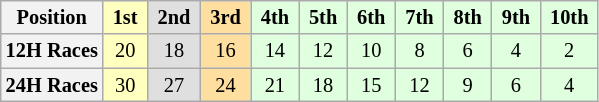<table class="wikitable" style="font-size:85%; text-align:center">
<tr>
<th>Position</th>
<td style="background:#FFFFBF;"> <strong>1st</strong> </td>
<td style="background:#DFDFDF;"> <strong>2nd</strong> </td>
<td style="background:#FFDF9F;"> <strong>3rd</strong> </td>
<td style="background:#DFFFDF;"> <strong>4th</strong> </td>
<td style="background:#DFFFDF;"> <strong>5th</strong> </td>
<td style="background:#DFFFDF;"> <strong>6th</strong> </td>
<td style="background:#DFFFDF;"> <strong>7th</strong> </td>
<td style="background:#DFFFDF;"> <strong>8th</strong> </td>
<td style="background:#DFFFDF;"> <strong>9th</strong> </td>
<td style="background:#DFFFDF;"> <strong>10th</strong> </td>
</tr>
<tr>
<th>12H Races</th>
<td style="background:#FFFFBF;">20</td>
<td style="background:#DFDFDF;">18</td>
<td style="background:#FFDF9F;">16</td>
<td style="background:#DFFFDF;">14</td>
<td style="background:#DFFFDF;">12</td>
<td style="background:#DFFFDF;">10</td>
<td style="background:#DFFFDF;">8</td>
<td style="background:#DFFFDF;">6</td>
<td style="background:#DFFFDF;">4</td>
<td style="background:#DFFFDF;">2</td>
</tr>
<tr>
<th>24H Races</th>
<td style="background:#FFFFBF;">30</td>
<td style="background:#DFDFDF;">27</td>
<td style="background:#FFDF9F;">24</td>
<td style="background:#DFFFDF;">21</td>
<td style="background:#DFFFDF;">18</td>
<td style="background:#DFFFDF;">15</td>
<td style="background:#DFFFDF;">12</td>
<td style="background:#DFFFDF;">9</td>
<td style="background:#DFFFDF;">6</td>
<td style="background:#DFFFDF;">4</td>
</tr>
</table>
